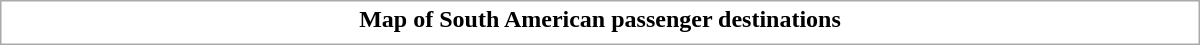<table class="collapsible collapsed" style="border:1px #aaa solid; width:50em; margin:0.2em auto">
<tr>
<th>Map of South American passenger destinations</th>
</tr>
<tr>
<td></td>
</tr>
</table>
